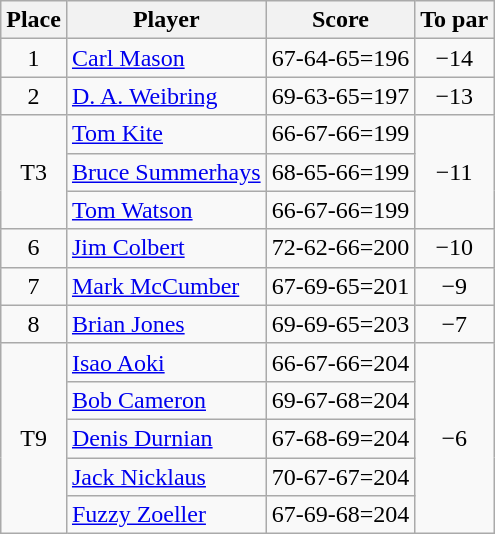<table class="wikitable">
<tr>
<th>Place</th>
<th>Player</th>
<th>Score</th>
<th>To par</th>
</tr>
<tr>
<td align=center>1</td>
<td> <a href='#'>Carl Mason</a></td>
<td>67-64-65=196</td>
<td align=center>−14</td>
</tr>
<tr>
<td align=center>2</td>
<td> <a href='#'>D. A. Weibring</a></td>
<td>69-63-65=197</td>
<td align=center>−13</td>
</tr>
<tr>
<td rowspan=3 align=center>T3</td>
<td> <a href='#'>Tom Kite</a></td>
<td>66-67-66=199</td>
<td rowspan=3 align=center>−11</td>
</tr>
<tr>
<td> <a href='#'>Bruce Summerhays</a></td>
<td>68-65-66=199</td>
</tr>
<tr>
<td> <a href='#'>Tom Watson</a></td>
<td>66-67-66=199</td>
</tr>
<tr>
<td align=center>6</td>
<td> <a href='#'>Jim Colbert</a></td>
<td>72-62-66=200</td>
<td align=center>−10</td>
</tr>
<tr>
<td align=center>7</td>
<td> <a href='#'>Mark McCumber</a></td>
<td>67-69-65=201</td>
<td align=center>−9</td>
</tr>
<tr>
<td align=center>8</td>
<td> <a href='#'>Brian Jones</a></td>
<td>69-69-65=203</td>
<td align=center>−7</td>
</tr>
<tr>
<td rowspan=5 align=center>T9</td>
<td> <a href='#'>Isao Aoki</a></td>
<td>66-67-66=204</td>
<td rowspan=5 align=center>−6</td>
</tr>
<tr>
<td> <a href='#'>Bob Cameron</a></td>
<td>69-67-68=204</td>
</tr>
<tr>
<td> <a href='#'>Denis Durnian</a></td>
<td>67-68-69=204</td>
</tr>
<tr>
<td> <a href='#'>Jack Nicklaus</a></td>
<td>70-67-67=204</td>
</tr>
<tr>
<td> <a href='#'>Fuzzy Zoeller</a></td>
<td>67-69-68=204</td>
</tr>
</table>
